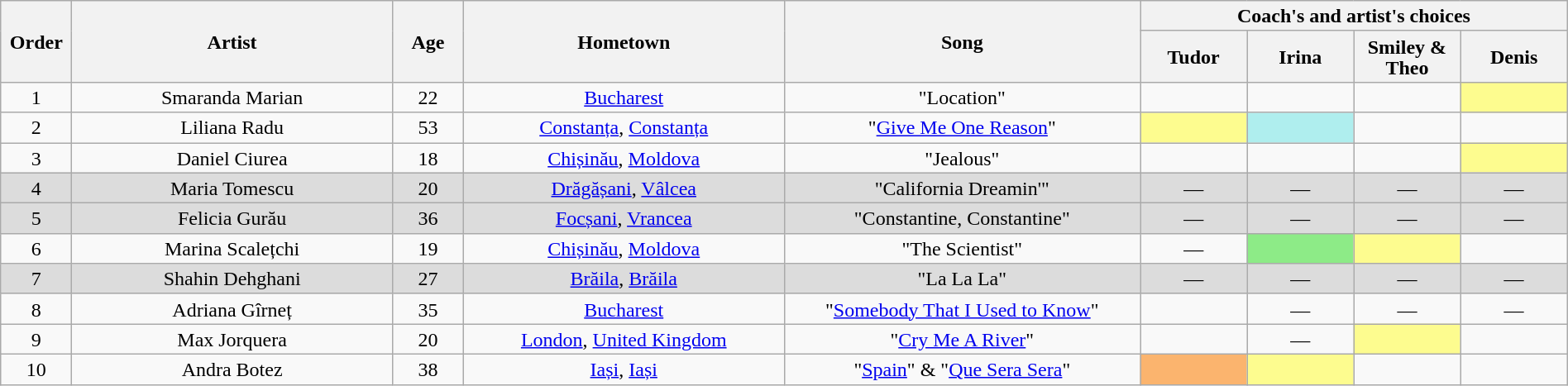<table class="wikitable" style="text-align:center; line-height:17px; width:100%;">
<tr>
<th scope="col" rowspan="2" style="width:04%;">Order</th>
<th scope="col" rowspan="2" style="width:18%;">Artist</th>
<th scope="col" rowspan="2" style="width:04%;">Age</th>
<th scope="col" rowspan="2" style="width:18%;">Hometown</th>
<th scope="col" rowspan="2" style="width:20%;">Song</th>
<th scope="col" colspan="4" style="width:24%;">Coach's and artist's choices</th>
</tr>
<tr>
<th style="width:06%;">Tudor</th>
<th style="width:06%;">Irina</th>
<th style="width:06%;">Smiley & Theo</th>
<th style="width:06%;">Denis</th>
</tr>
<tr>
<td>1</td>
<td>Smaranda Marian</td>
<td>22</td>
<td><a href='#'>Bucharest</a></td>
<td>"Location"</td>
<td></td>
<td></td>
<td></td>
<td style="background:#fdfc8f;"></td>
</tr>
<tr>
<td>2</td>
<td>Liliana Radu</td>
<td>53</td>
<td><a href='#'>Constanța</a>, <a href='#'>Constanța</a></td>
<td>"<a href='#'>Give Me One Reason</a>"</td>
<td style="background:#fdfc8f;"></td>
<td style="background:#afeeee;"> <strong></strong>  </td>
<td></td>
<td></td>
</tr>
<tr>
<td>3</td>
<td>Daniel Ciurea</td>
<td>18</td>
<td><a href='#'>Chișinău</a>, <a href='#'>Moldova</a></td>
<td>"Jealous"</td>
<td></td>
<td></td>
<td></td>
<td style="background:#fdfc8f;"></td>
</tr>
<tr style="background:#DCDCDC;">
<td>4</td>
<td>Maria Tomescu</td>
<td>20</td>
<td><a href='#'>Drăgășani</a>, <a href='#'>Vâlcea</a></td>
<td>"California Dreamin'"</td>
<td>—</td>
<td>—</td>
<td>—</td>
<td>—</td>
</tr>
<tr style="background:#DCDCDC;">
<td>5</td>
<td>Felicia Gurău</td>
<td>36</td>
<td><a href='#'>Focșani</a>, <a href='#'>Vrancea</a></td>
<td>"Constantine, Constantine"</td>
<td>—</td>
<td>—</td>
<td>—</td>
<td>—</td>
</tr>
<tr>
<td>6</td>
<td>Marina Scalețchi</td>
<td>19</td>
<td><a href='#'>Chișinău</a>, <a href='#'>Moldova</a></td>
<td>"The Scientist"</td>
<td>—</td>
<td style="background:#8deb87;"> <strong></strong> </td>
<td style="background:#fdfc8f;"></td>
<td></td>
</tr>
<tr style="background:#DCDCDC;">
<td>7</td>
<td>Shahin Dehghani</td>
<td>27</td>
<td><a href='#'>Brăila</a>, <a href='#'>Brăila</a></td>
<td>"La La La"</td>
<td>—</td>
<td>—</td>
<td>—</td>
<td>—</td>
</tr>
<tr>
<td>8</td>
<td>Adriana Gîrneț</td>
<td>35</td>
<td><a href='#'>Bucharest</a></td>
<td>"<a href='#'>Somebody That I Used to Know</a>"</td>
<td></td>
<td>—</td>
<td>—</td>
<td>—</td>
</tr>
<tr>
<td>9</td>
<td>Max Jorquera</td>
<td>20</td>
<td><a href='#'>London</a>, <a href='#'>United Kingdom</a></td>
<td>"<a href='#'>Cry Me A River</a>"</td>
<td></td>
<td>—</td>
<td style="background:#fdfc8f;"></td>
<td></td>
</tr>
<tr>
<td>10</td>
<td>Andra Botez</td>
<td>38</td>
<td><a href='#'>Iași</a>, <a href='#'>Iași</a></td>
<td>"<a href='#'>Spain</a>" & "<a href='#'>Que Sera Sera</a>"</td>
<td style="background:#fbb46e;"> <strong></strong> </td>
<td style="background:#fdfc8f;"></td>
<td></td>
<td></td>
</tr>
</table>
